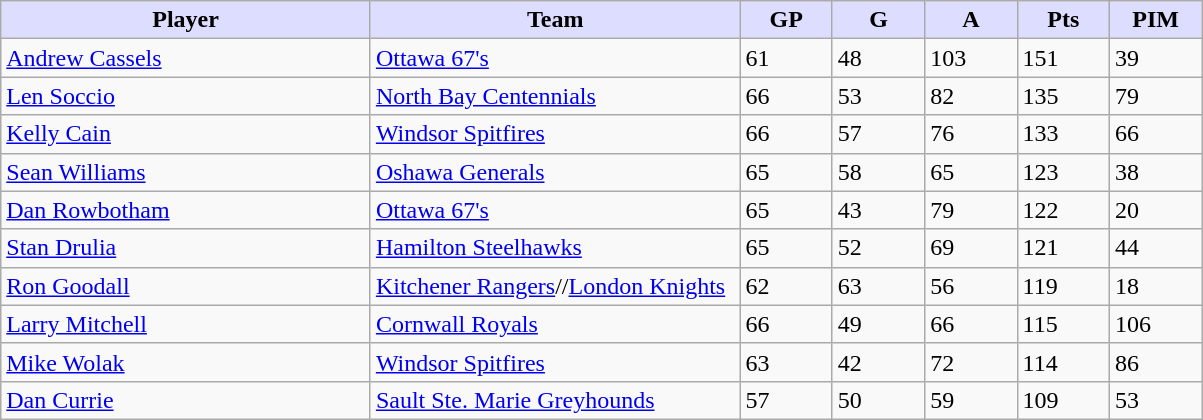<table class="wikitable">
<tr>
<th style="background:#ddf; width:30%;">Player</th>
<th style="background:#ddf; width:30%;">Team</th>
<th style="background:#ddf; width:7.5%;">GP</th>
<th style="background:#ddf; width:7.5%;">G</th>
<th style="background:#ddf; width:7.5%;">A</th>
<th style="background:#ddf; width:7.5%;">Pts</th>
<th style="background:#ddf; width:7.5%;">PIM</th>
</tr>
<tr>
<td><a href='#'>Andrew Cassels</a></td>
<td><a href='#'>Ottawa 67's</a></td>
<td>61</td>
<td>48</td>
<td>103</td>
<td>151</td>
<td>39</td>
</tr>
<tr>
<td><a href='#'>Len Soccio</a></td>
<td><a href='#'>North Bay Centennials</a></td>
<td>66</td>
<td>53</td>
<td>82</td>
<td>135</td>
<td>79</td>
</tr>
<tr>
<td><a href='#'>Kelly Cain</a></td>
<td><a href='#'>Windsor Spitfires</a></td>
<td>66</td>
<td>57</td>
<td>76</td>
<td>133</td>
<td>66</td>
</tr>
<tr>
<td><a href='#'>Sean Williams</a></td>
<td><a href='#'>Oshawa Generals</a></td>
<td>65</td>
<td>58</td>
<td>65</td>
<td>123</td>
<td>38</td>
</tr>
<tr>
<td><a href='#'>Dan Rowbotham</a></td>
<td><a href='#'>Ottawa 67's</a></td>
<td>65</td>
<td>43</td>
<td>79</td>
<td>122</td>
<td>20</td>
</tr>
<tr>
<td><a href='#'>Stan Drulia</a></td>
<td><a href='#'>Hamilton Steelhawks</a></td>
<td>65</td>
<td>52</td>
<td>69</td>
<td>121</td>
<td>44</td>
</tr>
<tr>
<td><a href='#'>Ron Goodall</a></td>
<td><a href='#'>Kitchener Rangers</a>//<a href='#'>London Knights</a></td>
<td>62</td>
<td>63</td>
<td>56</td>
<td>119</td>
<td>18</td>
</tr>
<tr>
<td><a href='#'>Larry Mitchell</a></td>
<td><a href='#'>Cornwall Royals</a></td>
<td>66</td>
<td>49</td>
<td>66</td>
<td>115</td>
<td>106</td>
</tr>
<tr>
<td><a href='#'>Mike Wolak</a></td>
<td><a href='#'>Windsor Spitfires</a></td>
<td>63</td>
<td>42</td>
<td>72</td>
<td>114</td>
<td>86</td>
</tr>
<tr>
<td><a href='#'>Dan Currie</a></td>
<td><a href='#'>Sault Ste. Marie Greyhounds</a></td>
<td>57</td>
<td>50</td>
<td>59</td>
<td>109</td>
<td>53</td>
</tr>
</table>
